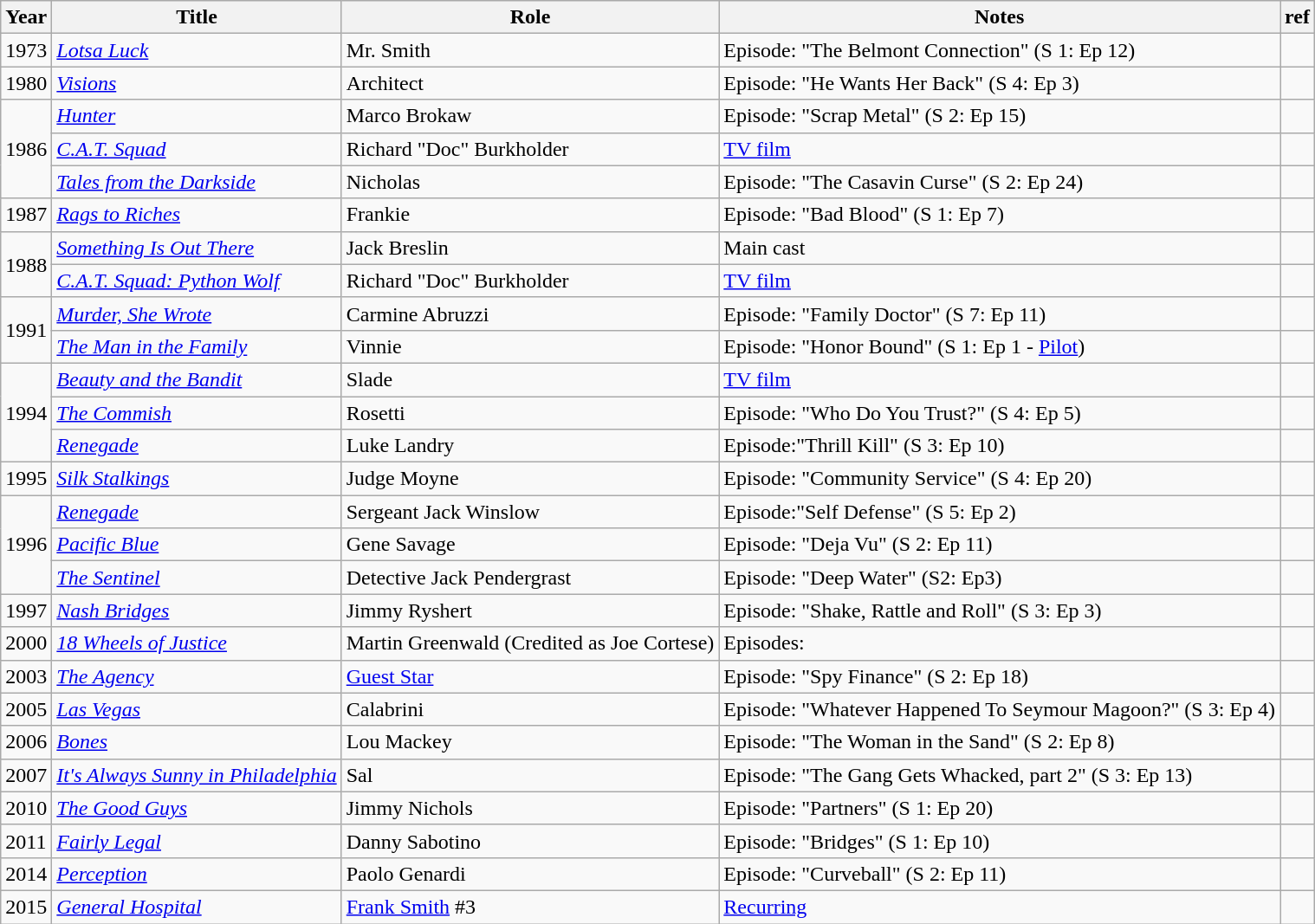<table class="wikitable sortable">
<tr>
<th>Year</th>
<th>Title</th>
<th>Role</th>
<th>Notes</th>
<th>ref</th>
</tr>
<tr>
<td>1973</td>
<td><em><a href='#'>Lotsa Luck</a></em></td>
<td>Mr. Smith</td>
<td>Episode: "The Belmont Connection" (S 1: Ep 12)</td>
<td></td>
</tr>
<tr>
<td>1980</td>
<td><em><a href='#'>Visions</a></em></td>
<td>Architect</td>
<td>Episode: "He Wants Her Back" (S 4: Ep 3)</td>
<td></td>
</tr>
<tr>
<td rowspan="3">1986</td>
<td><em><a href='#'>Hunter</a></em></td>
<td>Marco Brokaw</td>
<td>Episode: "Scrap Metal" (S 2: Ep 15)</td>
<td></td>
</tr>
<tr>
<td><em><a href='#'>C.A.T. Squad</a></em></td>
<td>Richard "Doc" Burkholder</td>
<td><a href='#'>TV film</a></td>
<td></td>
</tr>
<tr>
<td><em><a href='#'>Tales from the Darkside</a></em></td>
<td>Nicholas</td>
<td>Episode: "The Casavin Curse" (S 2: Ep 24)</td>
<td></td>
</tr>
<tr>
<td>1987</td>
<td><em><a href='#'>Rags to Riches</a></em></td>
<td>Frankie</td>
<td>Episode: "Bad Blood" (S 1: Ep 7)</td>
<td></td>
</tr>
<tr>
<td rowspan="2">1988</td>
<td><em><a href='#'>Something Is Out There</a></em></td>
<td>Jack Breslin</td>
<td>Main cast</td>
<td></td>
</tr>
<tr>
<td><em><a href='#'>C.A.T. Squad: Python Wolf</a></em></td>
<td>Richard "Doc" Burkholder</td>
<td><a href='#'>TV film</a></td>
<td></td>
</tr>
<tr>
<td rowspan="2">1991</td>
<td><em><a href='#'>Murder, She Wrote</a></em></td>
<td>Carmine Abruzzi</td>
<td>Episode: "Family Doctor" (S 7: Ep 11)</td>
<td></td>
</tr>
<tr>
<td><em><a href='#'>The Man in the Family</a></em></td>
<td>Vinnie</td>
<td>Episode: "Honor Bound" (S 1: Ep 1 - <a href='#'>Pilot</a>)</td>
<td></td>
</tr>
<tr>
<td rowspan="3">1994</td>
<td><em><a href='#'>Beauty and the Bandit</a></em></td>
<td>Slade</td>
<td><a href='#'>TV film</a></td>
<td></td>
</tr>
<tr>
<td><em><a href='#'>The Commish</a></em></td>
<td>Rosetti</td>
<td>Episode: "Who Do You Trust?" (S 4: Ep 5)</td>
<td></td>
</tr>
<tr>
<td><em><a href='#'>Renegade</a></em></td>
<td>Luke Landry</td>
<td>Episode:"Thrill Kill" (S 3: Ep 10)</td>
<td></td>
</tr>
<tr>
<td>1995</td>
<td><em><a href='#'>Silk Stalkings</a></em></td>
<td>Judge Moyne</td>
<td>Episode: "Community Service" (S 4: Ep 20)</td>
<td></td>
</tr>
<tr>
<td rowspan="3">1996</td>
<td><em><a href='#'>Renegade</a></em></td>
<td>Sergeant Jack Winslow</td>
<td>Episode:"Self Defense" (S 5: Ep 2)</td>
<td></td>
</tr>
<tr>
<td><em><a href='#'>Pacific Blue</a></em></td>
<td>Gene Savage</td>
<td>Episode: "Deja Vu" (S 2: Ep 11)</td>
<td></td>
</tr>
<tr>
<td><em><a href='#'>The Sentinel</a></em></td>
<td>Detective Jack Pendergrast</td>
<td>Episode: "Deep Water" (S2: Ep3)</td>
<td></td>
</tr>
<tr>
<td>1997</td>
<td><em><a href='#'>Nash Bridges</a></em></td>
<td>Jimmy Ryshert</td>
<td>Episode: "Shake, Rattle and Roll" (S 3: Ep 3)</td>
<td></td>
</tr>
<tr>
<td>2000</td>
<td><em><a href='#'>18 Wheels of Justice</a></em></td>
<td>Martin Greenwald (Credited as Joe Cortese)</td>
<td>Episodes: </td>
<td></td>
</tr>
<tr>
<td>2003</td>
<td><em><a href='#'>The Agency</a></em></td>
<td><a href='#'>Guest Star</a></td>
<td>Episode: "Spy Finance" (S 2: Ep 18)</td>
<td></td>
</tr>
<tr>
<td>2005</td>
<td><em><a href='#'>Las Vegas</a></em></td>
<td>Calabrini</td>
<td>Episode: "Whatever Happened To Seymour Magoon?" (S 3: Ep 4)</td>
<td></td>
</tr>
<tr>
<td>2006</td>
<td><em><a href='#'>Bones</a></em></td>
<td>Lou Mackey</td>
<td>Episode: "The Woman in the Sand" (S 2: Ep 8)</td>
<td></td>
</tr>
<tr>
<td>2007</td>
<td><em><a href='#'>It's Always Sunny in Philadelphia</a></em></td>
<td>Sal</td>
<td>Episode: "The Gang Gets Whacked, part 2" (S 3: Ep 13)</td>
<td></td>
</tr>
<tr>
<td>2010</td>
<td><em><a href='#'>The Good Guys</a></em></td>
<td>Jimmy Nichols</td>
<td>Episode: "Partners" (S 1: Ep 20)</td>
<td></td>
</tr>
<tr>
<td>2011</td>
<td><em><a href='#'>Fairly Legal</a></em></td>
<td>Danny Sabotino</td>
<td>Episode: "Bridges" (S 1: Ep 10)</td>
<td></td>
</tr>
<tr>
<td>2014</td>
<td><em><a href='#'>Perception</a></em></td>
<td>Paolo Genardi</td>
<td>Episode: "Curveball" (S 2: Ep 11)</td>
<td></td>
</tr>
<tr>
<td>2015</td>
<td><em><a href='#'>General Hospital</a></em></td>
<td><a href='#'>Frank Smith</a> #3</td>
<td><a href='#'>Recurring</a></td>
<td></td>
</tr>
</table>
